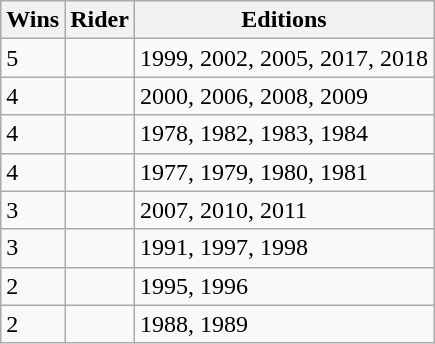<table class="wikitable">
<tr>
<th>Wins</th>
<th>Rider</th>
<th>Editions</th>
</tr>
<tr>
<td>5</td>
<td><em></em></td>
<td>1999, 2002, 2005, 2017, 2018</td>
</tr>
<tr>
<td>4</td>
<td><em></em></td>
<td>2000, 2006, 2008, 2009</td>
</tr>
<tr>
<td>4</td>
<td><em></em></td>
<td>1978, 1982, 1983, 1984</td>
</tr>
<tr>
<td>4</td>
<td></td>
<td>1977, 1979, 1980, 1981</td>
</tr>
<tr>
<td>3</td>
<td><em></em></td>
<td>2007, 2010, 2011</td>
</tr>
<tr>
<td>3</td>
<td></td>
<td>1991, 1997, 1998</td>
</tr>
<tr>
<td>2</td>
<td></td>
<td>1995, 1996</td>
</tr>
<tr>
<td>2</td>
<td></td>
<td>1988, 1989</td>
</tr>
</table>
